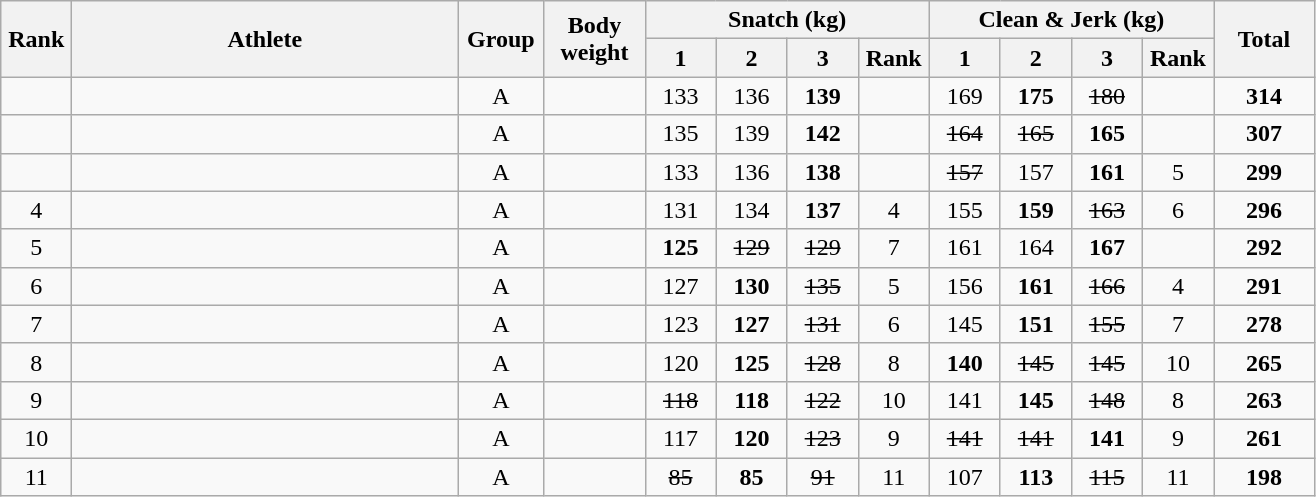<table class = "wikitable" style="text-align:center;">
<tr>
<th rowspan=2 width=40>Rank</th>
<th rowspan=2 width=250>Athlete</th>
<th rowspan=2 width=50>Group</th>
<th rowspan=2 width=60>Body weight</th>
<th colspan=4>Snatch (kg)</th>
<th colspan=4>Clean & Jerk (kg)</th>
<th rowspan=2 width=60>Total</th>
</tr>
<tr>
<th width=40>1</th>
<th width=40>2</th>
<th width=40>3</th>
<th width=40>Rank</th>
<th width=40>1</th>
<th width=40>2</th>
<th width=40>3</th>
<th width=40>Rank</th>
</tr>
<tr>
<td></td>
<td align=left></td>
<td>A</td>
<td></td>
<td>133</td>
<td>136</td>
<td><strong>139</strong></td>
<td></td>
<td>169</td>
<td><strong>175</strong></td>
<td><s>180</s></td>
<td></td>
<td><strong>314</strong></td>
</tr>
<tr>
<td></td>
<td align=left></td>
<td>A</td>
<td></td>
<td>135</td>
<td>139</td>
<td><strong>142</strong></td>
<td></td>
<td><s>164</s></td>
<td><s>165</s></td>
<td><strong>165</strong></td>
<td></td>
<td><strong>307</strong></td>
</tr>
<tr>
<td></td>
<td align=left></td>
<td>A</td>
<td></td>
<td>133</td>
<td>136</td>
<td><strong>138</strong></td>
<td></td>
<td><s>157</s></td>
<td>157</td>
<td><strong>161</strong></td>
<td>5</td>
<td><strong>299</strong></td>
</tr>
<tr>
<td>4</td>
<td align=left></td>
<td>A</td>
<td></td>
<td>131</td>
<td>134</td>
<td><strong>137</strong></td>
<td>4</td>
<td>155</td>
<td><strong>159</strong></td>
<td><s>163</s></td>
<td>6</td>
<td><strong>296</strong></td>
</tr>
<tr>
<td>5</td>
<td align=left></td>
<td>A</td>
<td></td>
<td><strong>125</strong></td>
<td><s>129</s></td>
<td><s>129</s></td>
<td>7</td>
<td>161</td>
<td>164</td>
<td><strong>167</strong></td>
<td></td>
<td><strong>292</strong></td>
</tr>
<tr>
<td>6</td>
<td align=left></td>
<td>A</td>
<td></td>
<td>127</td>
<td><strong>130</strong></td>
<td><s>135</s></td>
<td>5</td>
<td>156</td>
<td><strong>161</strong></td>
<td><s>166</s></td>
<td>4</td>
<td><strong>291</strong></td>
</tr>
<tr>
<td>7</td>
<td align=left></td>
<td>A</td>
<td></td>
<td>123</td>
<td><strong>127</strong></td>
<td><s>131</s></td>
<td>6</td>
<td>145</td>
<td><strong>151</strong></td>
<td><s>155</s></td>
<td>7</td>
<td><strong>278</strong></td>
</tr>
<tr>
<td>8</td>
<td align=left></td>
<td>A</td>
<td></td>
<td>120</td>
<td><strong>125</strong></td>
<td><s>128</s></td>
<td>8</td>
<td><strong>140</strong></td>
<td><s>145</s></td>
<td><s>145</s></td>
<td>10</td>
<td><strong>265</strong></td>
</tr>
<tr>
<td>9</td>
<td align=left></td>
<td>A</td>
<td></td>
<td><s>118</s></td>
<td><strong>118</strong></td>
<td><s>122</s></td>
<td>10</td>
<td>141</td>
<td><strong>145</strong></td>
<td><s>148</s></td>
<td>8</td>
<td><strong>263</strong></td>
</tr>
<tr>
<td>10</td>
<td align=left></td>
<td>A</td>
<td></td>
<td>117</td>
<td><strong>120</strong></td>
<td><s>123</s></td>
<td>9</td>
<td><s>141</s></td>
<td><s>141</s></td>
<td><strong>141</strong></td>
<td>9</td>
<td><strong>261</strong></td>
</tr>
<tr>
<td>11</td>
<td align=left></td>
<td>A</td>
<td></td>
<td><s>85</s></td>
<td><strong>85</strong></td>
<td><s>91</s></td>
<td>11</td>
<td>107</td>
<td><strong>113</strong></td>
<td><s>115</s></td>
<td>11</td>
<td><strong>198</strong></td>
</tr>
</table>
